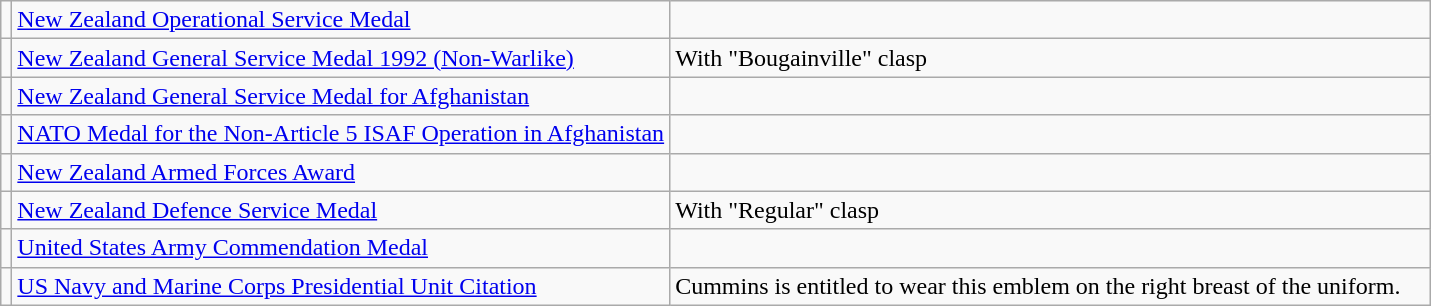<table class="wikitable">
<tr>
<td></td>
<td><a href='#'>New Zealand Operational Service Medal</a></td>
<td></td>
</tr>
<tr>
<td></td>
<td><a href='#'>New Zealand General Service Medal 1992 (Non-Warlike)</a></td>
<td>With "Bougainville" clasp</td>
</tr>
<tr>
<td></td>
<td><a href='#'>New Zealand General Service Medal for Afghanistan</a></td>
<td></td>
</tr>
<tr>
<td></td>
<td><a href='#'>NATO Medal for the Non-Article 5 ISAF Operation in Afghanistan</a></td>
<td></td>
</tr>
<tr>
<td></td>
<td><a href='#'>New Zealand Armed Forces Award</a></td>
<td></td>
</tr>
<tr>
<td></td>
<td><a href='#'>New Zealand Defence Service Medal</a></td>
<td>With "Regular" clasp</td>
</tr>
<tr>
<td></td>
<td><a href='#'>United States Army Commendation Medal</a></td>
<td></td>
</tr>
<tr>
<td></td>
<td><a href='#'>US Navy and Marine Corps Presidential Unit Citation</a></td>
<td>Cummins is entitled to wear this emblem on the right breast of the uniform.    </td>
</tr>
</table>
